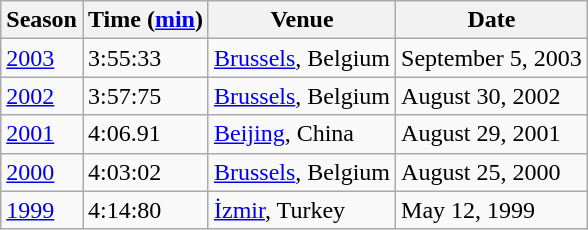<table class=wikitable>
<tr>
<th>Season</th>
<th>Time (<a href='#'>min</a>)</th>
<th>Venue</th>
<th>Date</th>
</tr>
<tr>
<td><a href='#'>2003</a></td>
<td>3:55:33</td>
<td><a href='#'>Brussels</a>, Belgium</td>
<td>September 5, 2003</td>
</tr>
<tr>
<td><a href='#'>2002</a></td>
<td>3:57:75</td>
<td><a href='#'>Brussels</a>, Belgium</td>
<td>August 30, 2002</td>
</tr>
<tr>
<td><a href='#'>2001</a></td>
<td>4:06.91</td>
<td><a href='#'>Beijing</a>, China</td>
<td>August 29, 2001</td>
</tr>
<tr>
<td><a href='#'>2000</a></td>
<td>4:03:02</td>
<td><a href='#'>Brussels</a>, Belgium</td>
<td>August 25, 2000</td>
</tr>
<tr>
<td><a href='#'>1999</a></td>
<td>4:14:80</td>
<td><a href='#'>İzmir</a>, Turkey</td>
<td>May 12, 1999</td>
</tr>
</table>
